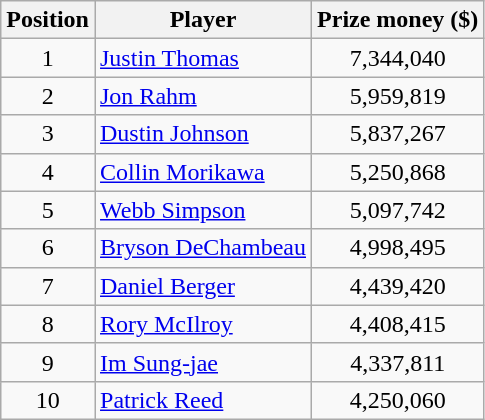<table class="wikitable">
<tr>
<th>Position</th>
<th>Player</th>
<th>Prize money ($)</th>
</tr>
<tr>
<td align=center>1</td>
<td> <a href='#'>Justin Thomas</a></td>
<td align=center>7,344,040</td>
</tr>
<tr>
<td align=center>2</td>
<td> <a href='#'>Jon Rahm</a></td>
<td align=center>5,959,819</td>
</tr>
<tr>
<td align=center>3</td>
<td> <a href='#'>Dustin Johnson</a></td>
<td align=center>5,837,267</td>
</tr>
<tr>
<td align=center>4</td>
<td> <a href='#'>Collin Morikawa</a></td>
<td align=center>5,250,868</td>
</tr>
<tr>
<td align=center>5</td>
<td> <a href='#'>Webb Simpson</a></td>
<td align=center>5,097,742</td>
</tr>
<tr>
<td align=center>6</td>
<td> <a href='#'>Bryson DeChambeau</a></td>
<td align=center>4,998,495</td>
</tr>
<tr>
<td align=center>7</td>
<td> <a href='#'>Daniel Berger</a></td>
<td align=center>4,439,420</td>
</tr>
<tr>
<td align=center>8</td>
<td> <a href='#'>Rory McIlroy</a></td>
<td align=center>4,408,415</td>
</tr>
<tr>
<td align=center>9</td>
<td> <a href='#'>Im Sung-jae</a></td>
<td align=center>4,337,811</td>
</tr>
<tr>
<td align=center>10</td>
<td> <a href='#'>Patrick Reed</a></td>
<td align=center>4,250,060</td>
</tr>
</table>
